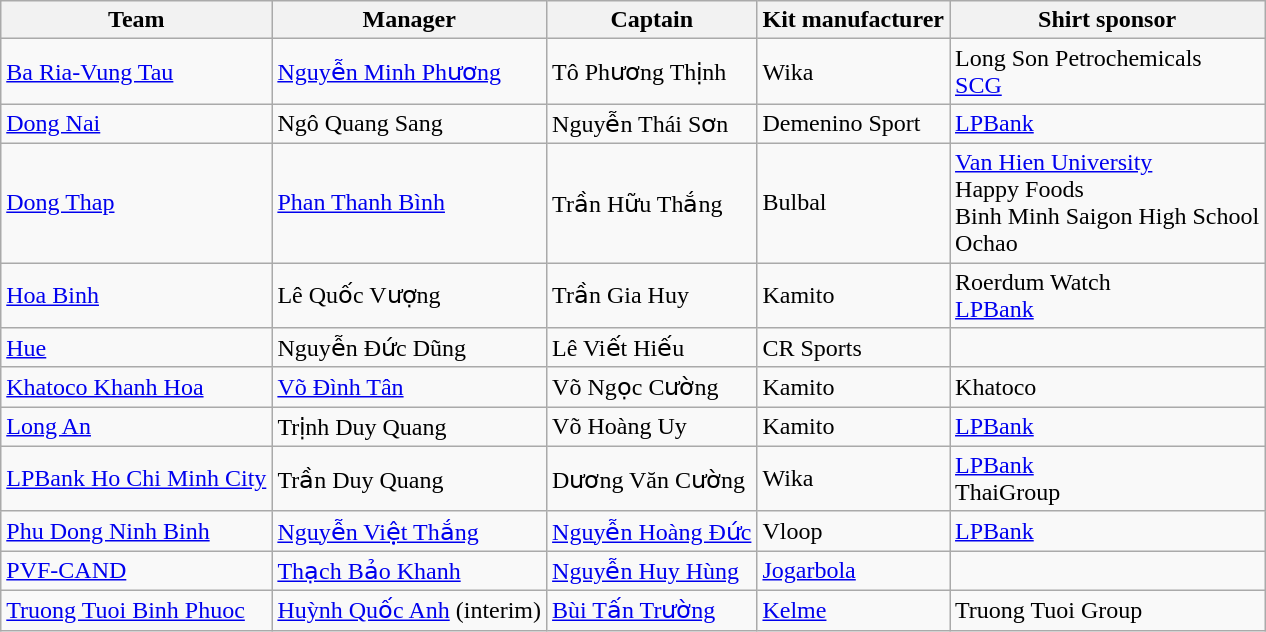<table class="wikitable sortable">
<tr>
<th>Team</th>
<th>Manager</th>
<th>Captain</th>
<th>Kit manufacturer</th>
<th>Shirt sponsor</th>
</tr>
<tr>
<td><a href='#'>Ba Ria-Vung Tau</a></td>
<td> <a href='#'>Nguyễn Minh Phương</a></td>
<td> Tô Phương Thịnh</td>
<td> Wika</td>
<td> Long Son Petrochemicals<br> <a href='#'>SCG</a></td>
</tr>
<tr>
<td><a href='#'>Dong Nai</a></td>
<td> Ngô Quang Sang</td>
<td> Nguyễn Thái Sơn</td>
<td> Demenino Sport</td>
<td> <a href='#'>LPBank</a></td>
</tr>
<tr>
<td><a href='#'>Dong Thap</a></td>
<td> <a href='#'>Phan Thanh Bình</a></td>
<td> Trần Hữu Thắng</td>
<td> Bulbal</td>
<td> <a href='#'>Van Hien University</a><br> Happy Foods<br> Binh Minh Saigon High School<br> Ochao</td>
</tr>
<tr>
<td><a href='#'>Hoa Binh</a></td>
<td> Lê Quốc Vượng</td>
<td> Trần Gia Huy</td>
<td> Kamito</td>
<td> Roerdum Watch<br> <a href='#'>LPBank</a></td>
</tr>
<tr>
<td><a href='#'>Hue</a></td>
<td> Nguyễn Đức Dũng</td>
<td> Lê Viết Hiếu</td>
<td> CR Sports</td>
<td></td>
</tr>
<tr>
<td><a href='#'>Khatoco Khanh Hoa</a></td>
<td> <a href='#'>Võ Đình Tân</a></td>
<td> Võ Ngọc Cường</td>
<td> Kamito</td>
<td> Khatoco</td>
</tr>
<tr>
<td><a href='#'>Long An</a></td>
<td> Trịnh Duy Quang</td>
<td> Võ Hoàng Uy</td>
<td> Kamito</td>
<td> <a href='#'>LPBank</a></td>
</tr>
<tr>
<td><a href='#'>LPBank Ho Chi Minh City</a></td>
<td> Trần Duy Quang</td>
<td> Dương Văn Cường</td>
<td> Wika</td>
<td> <a href='#'>LPBank</a> <br>  ThaiGroup</td>
</tr>
<tr>
<td><a href='#'>Phu Dong Ninh Binh</a></td>
<td> <a href='#'>Nguyễn Việt Thắng</a></td>
<td> <a href='#'>Nguyễn Hoàng Đức</a></td>
<td> Vloop</td>
<td> <a href='#'>LPBank</a></td>
</tr>
<tr>
<td><a href='#'>PVF-CAND</a></td>
<td> <a href='#'>Thạch Bảo Khanh</a></td>
<td> <a href='#'>Nguyễn Huy Hùng</a></td>
<td> <a href='#'>Jogarbola</a></td>
<td></td>
</tr>
<tr>
<td><a href='#'>Truong Tuoi Binh Phuoc</a></td>
<td> <a href='#'>Huỳnh Quốc Anh</a> (interim)</td>
<td> <a href='#'>Bùi Tấn Trường</a></td>
<td> <a href='#'>Kelme</a></td>
<td> Truong Tuoi Group</td>
</tr>
</table>
